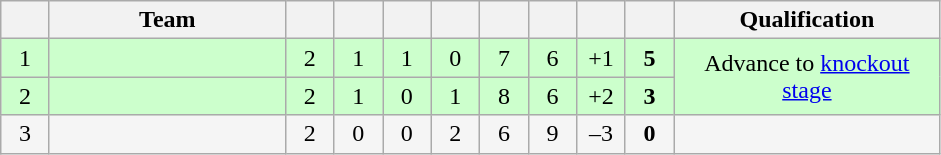<table class="wikitable" style="text-align: center;">
<tr>
<th width="25"></th>
<th width="150">Team</th>
<th width="25"></th>
<th width="25"></th>
<th width="25"></th>
<th width="25"></th>
<th width="25"></th>
<th width="25"></th>
<th width="25"></th>
<th width="25"></th>
<th width="170">Qualification</th>
</tr>
<tr align=center style="background:#ccffcc;">
<td>1</td>
<td style="text-align:left;"></td>
<td>2</td>
<td>1</td>
<td>1</td>
<td>0</td>
<td>7</td>
<td>6</td>
<td>+1</td>
<td><strong>5</strong></td>
<td rowspan="2">Advance to <a href='#'>knockout stage</a></td>
</tr>
<tr align=center style="background:#ccffcc;">
<td>2</td>
<td style="text-align:left;"></td>
<td>2</td>
<td>1</td>
<td>0</td>
<td>1</td>
<td>8</td>
<td>6</td>
<td>+2</td>
<td><strong>3</strong></td>
</tr>
<tr align=center style="background:#f5f5f5;">
<td>3</td>
<td style="text-align:left;"></td>
<td>2</td>
<td>0</td>
<td>0</td>
<td>2</td>
<td>6</td>
<td>9</td>
<td>–3</td>
<td><strong>0</strong></td>
<td></td>
</tr>
</table>
